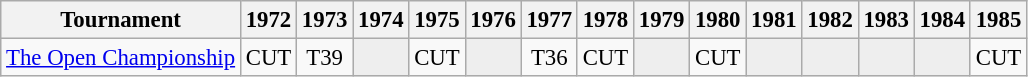<table class="wikitable" style="font-size:95%;text-align:center;">
<tr>
<th>Tournament</th>
<th>1972</th>
<th>1973</th>
<th>1974</th>
<th>1975</th>
<th>1976</th>
<th>1977</th>
<th>1978</th>
<th>1979</th>
<th>1980</th>
<th>1981</th>
<th>1982</th>
<th>1983</th>
<th>1984</th>
<th>1985</th>
</tr>
<tr>
<td align=left><a href='#'>The Open Championship</a></td>
<td>CUT</td>
<td>T39</td>
<td style="background:#eeeeee;"></td>
<td>CUT</td>
<td style="background:#eeeeee;"></td>
<td>T36</td>
<td>CUT</td>
<td style="background:#eeeeee;"></td>
<td>CUT</td>
<td style="background:#eeeeee;"></td>
<td style="background:#eeeeee;"></td>
<td style="background:#eeeeee;"></td>
<td style="background:#eeeeee;"></td>
<td>CUT</td>
</tr>
</table>
